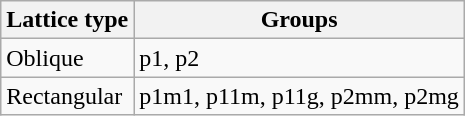<table class="wikitable">
<tr>
<th>Lattice type</th>
<th>Groups</th>
</tr>
<tr>
<td>Oblique</td>
<td>p1, p2</td>
</tr>
<tr>
<td>Rectangular</td>
<td>p1m1, p11m, p11g, p2mm, p2mg</td>
</tr>
</table>
